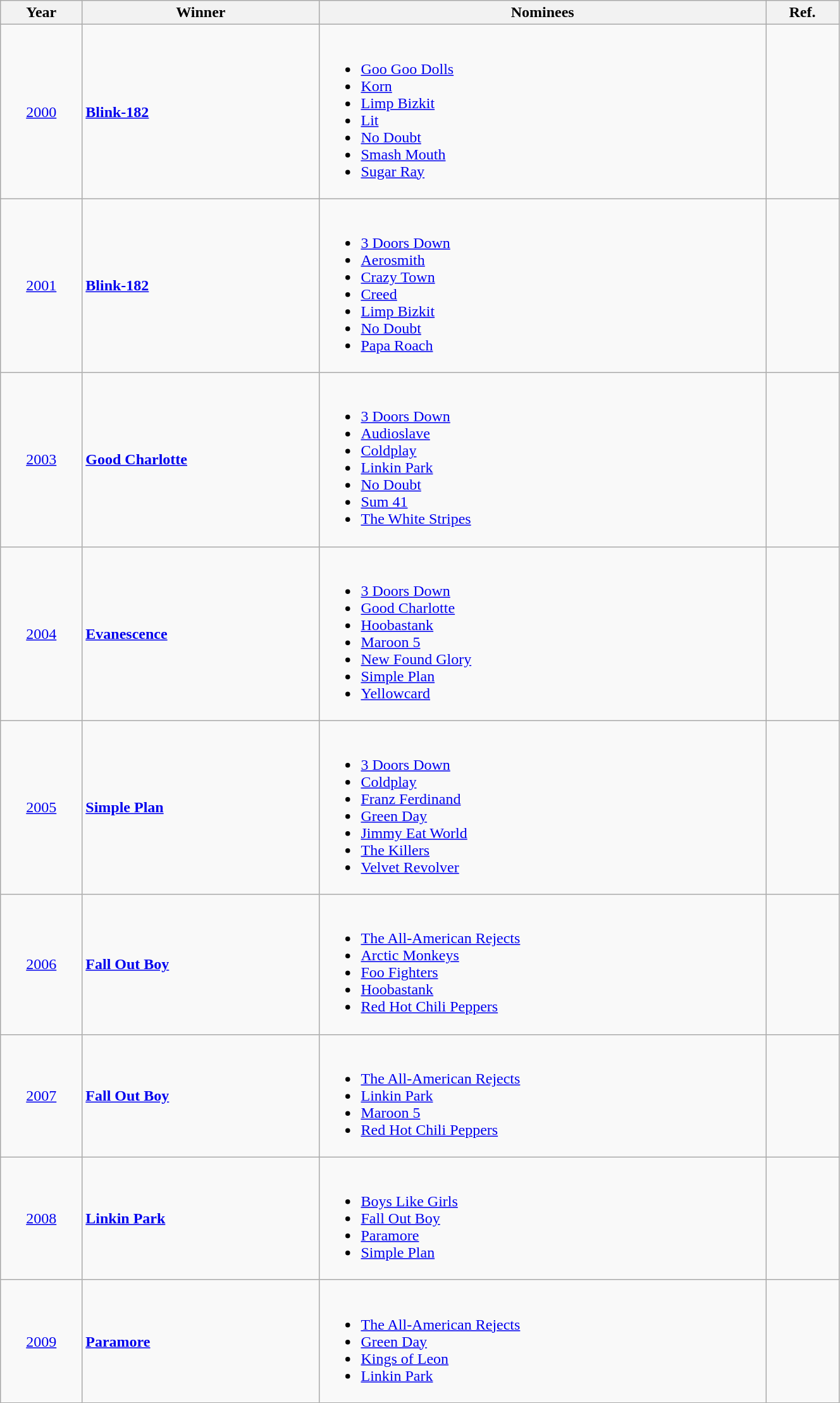<table class="wikitable" width=70%>
<tr>
<th>Year</th>
<th>Winner</th>
<th>Nominees</th>
<th>Ref.</th>
</tr>
<tr>
<td align="center"><a href='#'>2000</a></td>
<td><strong><a href='#'>Blink-182</a></strong></td>
<td><br><ul><li><a href='#'>Goo Goo Dolls</a></li><li><a href='#'>Korn</a></li><li><a href='#'>Limp Bizkit</a></li><li><a href='#'>Lit</a></li><li><a href='#'>No Doubt</a></li><li><a href='#'>Smash Mouth</a></li><li><a href='#'>Sugar Ray</a></li></ul></td>
<td align="center"></td>
</tr>
<tr>
<td align="center"><a href='#'>2001</a></td>
<td><strong><a href='#'>Blink-182</a></strong></td>
<td><br><ul><li><a href='#'>3 Doors Down</a></li><li><a href='#'>Aerosmith</a></li><li><a href='#'>Crazy Town</a></li><li><a href='#'>Creed</a></li><li><a href='#'>Limp Bizkit</a></li><li><a href='#'>No Doubt</a></li><li><a href='#'>Papa Roach</a></li></ul></td>
<td align="center"></td>
</tr>
<tr>
<td align="center"><a href='#'>2003</a></td>
<td><strong><a href='#'>Good Charlotte</a></strong></td>
<td><br><ul><li><a href='#'>3 Doors Down</a></li><li><a href='#'>Audioslave</a></li><li><a href='#'>Coldplay</a></li><li><a href='#'>Linkin Park</a></li><li><a href='#'>No Doubt</a></li><li><a href='#'>Sum 41</a></li><li><a href='#'>The White Stripes</a></li></ul></td>
<td align="center"></td>
</tr>
<tr>
<td align="center"><a href='#'>2004</a></td>
<td><strong><a href='#'>Evanescence</a></strong></td>
<td><br><ul><li><a href='#'>3 Doors Down</a></li><li><a href='#'>Good Charlotte</a></li><li><a href='#'>Hoobastank</a></li><li><a href='#'>Maroon 5</a></li><li><a href='#'>New Found Glory</a></li><li><a href='#'>Simple Plan</a></li><li><a href='#'>Yellowcard</a></li></ul></td>
<td align="center"></td>
</tr>
<tr>
<td align="center"><a href='#'>2005</a></td>
<td><strong><a href='#'>Simple Plan</a></strong></td>
<td><br><ul><li><a href='#'>3 Doors Down</a></li><li><a href='#'>Coldplay</a></li><li><a href='#'>Franz Ferdinand</a></li><li><a href='#'>Green Day</a></li><li><a href='#'>Jimmy Eat World</a></li><li><a href='#'>The Killers</a></li><li><a href='#'>Velvet Revolver</a></li></ul></td>
<td align="center"></td>
</tr>
<tr>
<td align="center"><a href='#'>2006</a></td>
<td><strong><a href='#'>Fall Out Boy</a></strong></td>
<td><br><ul><li><a href='#'>The All-American Rejects</a></li><li><a href='#'>Arctic Monkeys</a></li><li><a href='#'>Foo Fighters</a></li><li><a href='#'>Hoobastank</a></li><li><a href='#'>Red Hot Chili Peppers</a></li></ul></td>
<td align="center"></td>
</tr>
<tr>
<td align="center"><a href='#'>2007</a></td>
<td><strong><a href='#'>Fall Out Boy</a></strong></td>
<td><br><ul><li><a href='#'>The All-American Rejects</a></li><li><a href='#'>Linkin Park</a></li><li><a href='#'>Maroon 5</a></li><li><a href='#'>Red Hot Chili Peppers</a></li></ul></td>
<td align="center"></td>
</tr>
<tr>
<td align="center"><a href='#'>2008</a></td>
<td><strong><a href='#'>Linkin Park</a></strong></td>
<td><br><ul><li><a href='#'>Boys Like Girls</a></li><li><a href='#'>Fall Out Boy</a></li><li><a href='#'>Paramore</a></li><li><a href='#'>Simple Plan</a></li></ul></td>
<td align="center"></td>
</tr>
<tr>
<td align="center"><a href='#'>2009</a></td>
<td><strong><a href='#'>Paramore</a></strong></td>
<td><br><ul><li><a href='#'>The All-American Rejects</a></li><li><a href='#'>Green Day</a></li><li><a href='#'>Kings of Leon</a></li><li><a href='#'>Linkin Park</a></li></ul></td>
<td align="center"></td>
</tr>
</table>
